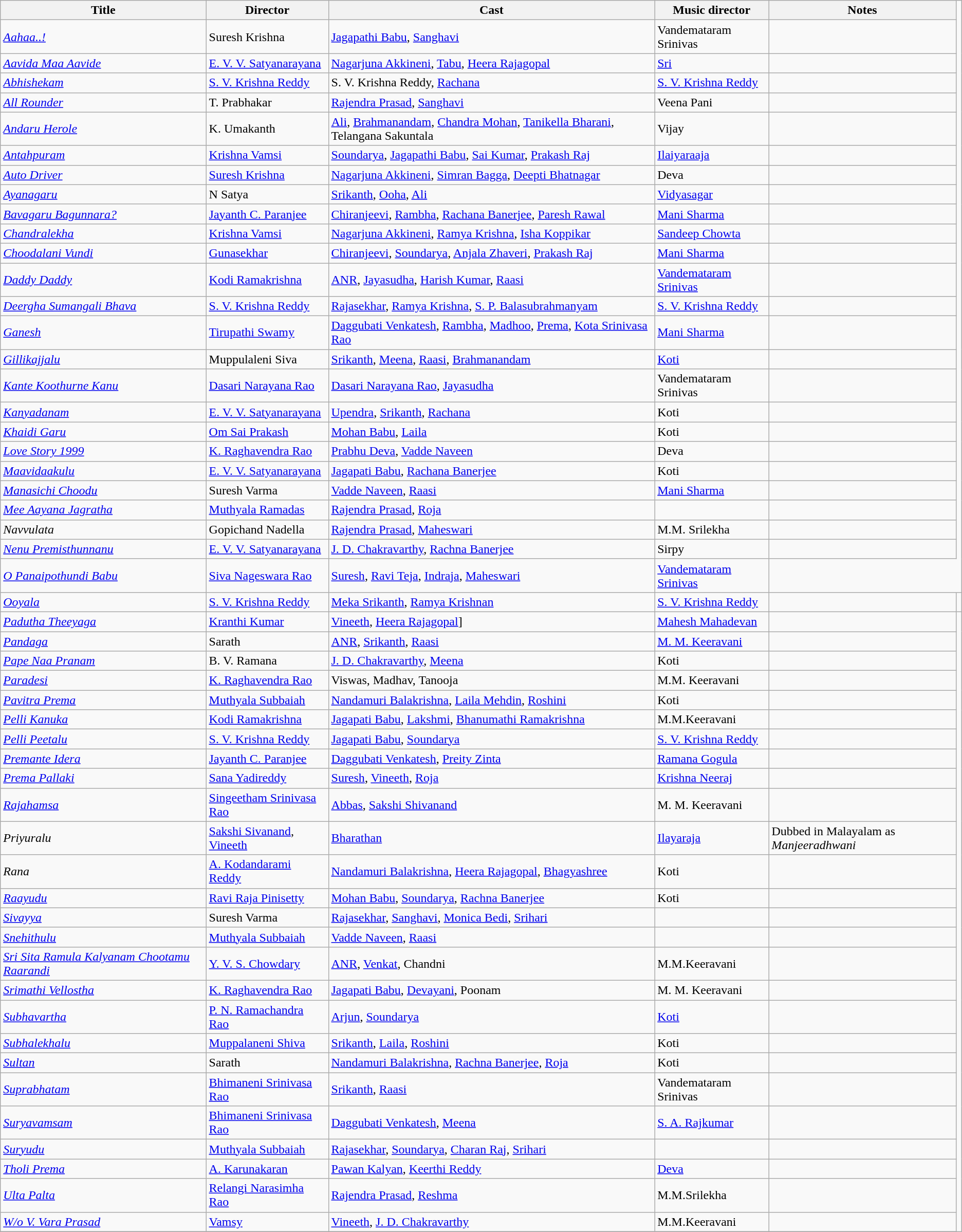<table class="wikitable">
<tr>
<th>Title</th>
<th>Director</th>
<th>Cast</th>
<th>Music director</th>
<th>Notes</th>
</tr>
<tr>
<td><em><a href='#'>Aahaa..!</a></em></td>
<td>Suresh Krishna</td>
<td><a href='#'>Jagapathi Babu</a>, <a href='#'>Sanghavi</a></td>
<td>Vandemataram Srinivas</td>
<td></td>
</tr>
<tr>
<td><em><a href='#'>Aavida Maa Aavide</a></em></td>
<td><a href='#'>E. V. V. Satyanarayana</a></td>
<td><a href='#'>Nagarjuna Akkineni</a>, <a href='#'>Tabu</a>, <a href='#'>Heera Rajagopal</a></td>
<td><a href='#'>Sri</a></td>
<td></td>
</tr>
<tr>
<td><em><a href='#'>Abhishekam</a></em></td>
<td><a href='#'>S. V. Krishna Reddy</a></td>
<td>S. V. Krishna Reddy, <a href='#'>Rachana</a></td>
<td><a href='#'>S. V. Krishna Reddy</a></td>
<td></td>
</tr>
<tr>
<td><em><a href='#'>All Rounder</a></em></td>
<td>T. Prabhakar</td>
<td><a href='#'>Rajendra Prasad</a>, <a href='#'>Sanghavi</a></td>
<td>Veena Pani</td>
<td></td>
</tr>
<tr>
<td><em><a href='#'>Andaru Herole</a></em></td>
<td>K. Umakanth</td>
<td><a href='#'>Ali</a>, <a href='#'>Brahmanandam</a>, <a href='#'>Chandra Mohan</a>, <a href='#'>Tanikella Bharani</a>, Telangana Sakuntala</td>
<td>Vijay</td>
<td></td>
</tr>
<tr>
<td><em><a href='#'>Antahpuram</a></em></td>
<td><a href='#'>Krishna Vamsi</a></td>
<td><a href='#'>Soundarya</a>, <a href='#'>Jagapathi Babu</a>, <a href='#'>Sai Kumar</a>, <a href='#'>Prakash Raj</a></td>
<td><a href='#'>Ilaiyaraaja</a></td>
<td></td>
</tr>
<tr>
<td><em><a href='#'>Auto Driver</a></em></td>
<td><a href='#'>Suresh Krishna</a></td>
<td><a href='#'>Nagarjuna Akkineni</a>, <a href='#'>Simran Bagga</a>, <a href='#'>Deepti Bhatnagar</a></td>
<td>Deva</td>
<td></td>
</tr>
<tr>
<td><em><a href='#'>Ayanagaru</a></em></td>
<td>N Satya</td>
<td><a href='#'>Srikanth</a>, <a href='#'>Ooha</a>, <a href='#'>Ali</a></td>
<td><a href='#'>Vidyasagar</a></td>
<td></td>
</tr>
<tr>
<td><em><a href='#'>Bavagaru Bagunnara?</a></em></td>
<td><a href='#'>Jayanth C. Paranjee</a></td>
<td><a href='#'>Chiranjeevi</a>, <a href='#'>Rambha</a>, <a href='#'>Rachana Banerjee</a>, <a href='#'>Paresh Rawal</a></td>
<td><a href='#'>Mani Sharma</a></td>
<td></td>
</tr>
<tr>
<td><em><a href='#'>Chandralekha</a></em></td>
<td><a href='#'>Krishna Vamsi</a></td>
<td><a href='#'>Nagarjuna Akkineni</a>, <a href='#'>Ramya Krishna</a>, <a href='#'>Isha Koppikar</a></td>
<td><a href='#'>Sandeep Chowta</a></td>
<td></td>
</tr>
<tr>
<td><em><a href='#'>Choodalani Vundi</a></em></td>
<td><a href='#'>Gunasekhar</a></td>
<td><a href='#'>Chiranjeevi</a>, <a href='#'>Soundarya</a>, <a href='#'>Anjala Zhaveri</a>, <a href='#'>Prakash Raj</a></td>
<td><a href='#'>Mani Sharma</a></td>
<td></td>
</tr>
<tr>
<td><em><a href='#'>Daddy Daddy</a></em></td>
<td><a href='#'>Kodi Ramakrishna</a></td>
<td><a href='#'>ANR</a>, <a href='#'>Jayasudha</a>, <a href='#'>Harish Kumar</a>, <a href='#'>Raasi</a></td>
<td><a href='#'>Vandemataram Srinivas</a></td>
<td></td>
</tr>
<tr>
<td><em><a href='#'>Deergha Sumangali Bhava</a></em></td>
<td><a href='#'>S. V. Krishna Reddy</a></td>
<td><a href='#'>Rajasekhar</a>, <a href='#'>Ramya Krishna</a>, <a href='#'>S. P. Balasubrahmanyam</a></td>
<td><a href='#'>S. V. Krishna Reddy</a></td>
<td></td>
</tr>
<tr>
<td><em><a href='#'>Ganesh</a></em></td>
<td><a href='#'>Tirupathi Swamy</a></td>
<td><a href='#'>Daggubati Venkatesh</a>, <a href='#'>Rambha</a>, <a href='#'>Madhoo</a>, <a href='#'>Prema</a>, <a href='#'>Kota Srinivasa Rao</a></td>
<td><a href='#'>Mani Sharma</a></td>
<td></td>
</tr>
<tr>
<td><em><a href='#'>Gillikajjalu</a></em></td>
<td>Muppulaleni Siva</td>
<td><a href='#'>Srikanth</a>, <a href='#'>Meena</a>, <a href='#'>Raasi</a>, <a href='#'>Brahmanandam</a></td>
<td><a href='#'>Koti</a></td>
<td></td>
</tr>
<tr>
<td><em><a href='#'>Kante Koothurne Kanu</a></em></td>
<td><a href='#'>Dasari Narayana Rao</a></td>
<td><a href='#'>Dasari Narayana Rao</a>, <a href='#'>Jayasudha</a></td>
<td>Vandemataram Srinivas</td>
<td></td>
</tr>
<tr>
<td><em><a href='#'>Kanyadanam</a></em></td>
<td><a href='#'>E. V. V. Satyanarayana</a></td>
<td><a href='#'>Upendra</a>, <a href='#'>Srikanth</a>, <a href='#'>Rachana</a></td>
<td>Koti</td>
<td></td>
</tr>
<tr>
<td><em><a href='#'>Khaidi Garu</a></em></td>
<td><a href='#'>Om Sai Prakash</a></td>
<td><a href='#'>Mohan Babu</a>, <a href='#'>Laila</a></td>
<td>Koti</td>
<td></td>
</tr>
<tr>
<td><em><a href='#'>Love Story 1999</a></em></td>
<td><a href='#'>K. Raghavendra Rao</a></td>
<td><a href='#'>Prabhu Deva</a>, <a href='#'>Vadde Naveen</a></td>
<td>Deva</td>
<td></td>
</tr>
<tr>
<td><em><a href='#'>Maavidaakulu</a></em></td>
<td><a href='#'>E. V. V. Satyanarayana</a></td>
<td><a href='#'>Jagapati Babu</a>, <a href='#'>Rachana Banerjee</a></td>
<td>Koti</td>
<td></td>
</tr>
<tr>
<td><em><a href='#'>Manasichi Choodu</a></em></td>
<td>Suresh Varma</td>
<td><a href='#'>Vadde Naveen</a>, <a href='#'>Raasi</a></td>
<td><a href='#'>Mani Sharma</a></td>
<td></td>
</tr>
<tr>
<td><em><a href='#'>Mee Aayana Jagratha</a></em></td>
<td><a href='#'>Muthyala Ramadas</a></td>
<td><a href='#'>Rajendra Prasad</a>, <a href='#'>Roja</a></td>
<td></td>
<td></td>
</tr>
<tr>
<td><em>Navvulata</em></td>
<td>Gopichand Nadella</td>
<td><a href='#'>Rajendra Prasad</a>, <a href='#'>Maheswari</a></td>
<td>M.M. Srilekha</td>
<td></td>
</tr>
<tr>
<td><em><a href='#'>Nenu Premisthunnanu</a></em></td>
<td><a href='#'>E. V. V. Satyanarayana</a></td>
<td><a href='#'>J. D. Chakravarthy</a>, <a href='#'>Rachna Banerjee</a></td>
<td>Sirpy</td>
<td></td>
</tr>
<tr>
<td><em><a href='#'>O Panaipothundi Babu</a></em></td>
<td><a href='#'>Siva Nageswara Rao</a></td>
<td><a href='#'>Suresh</a>, <a href='#'>Ravi Teja</a>, <a href='#'>Indraja</a>, <a href='#'>Maheswari</a></td>
<td><a href='#'>Vandemataram Srinivas</a></td>
</tr>
<tr>
<td><em><a href='#'>Ooyala</a></em></td>
<td><a href='#'>S. V. Krishna Reddy</a></td>
<td><a href='#'>Meka Srikanth</a>, <a href='#'>Ramya Krishnan</a></td>
<td><a href='#'>S. V. Krishna Reddy</a></td>
<td></td>
<td></td>
</tr>
<tr>
<td><em><a href='#'>Padutha Theeyaga</a></em></td>
<td><a href='#'>Kranthi Kumar</a></td>
<td><a href='#'>Vineeth</a>, <a href='#'>Heera Rajagopal</a>]</td>
<td><a href='#'>Mahesh Mahadevan</a></td>
<td></td>
</tr>
<tr>
<td><em><a href='#'>Pandaga</a></em></td>
<td>Sarath</td>
<td><a href='#'>ANR</a>, <a href='#'>Srikanth</a>, <a href='#'>Raasi</a></td>
<td><a href='#'>M. M. Keeravani</a></td>
<td></td>
</tr>
<tr>
<td><em><a href='#'>Pape Naa Pranam</a></em></td>
<td>B. V. Ramana</td>
<td><a href='#'>J. D. Chakravarthy</a>, <a href='#'>Meena</a></td>
<td>Koti</td>
<td></td>
</tr>
<tr>
<td><em><a href='#'>Paradesi</a></em></td>
<td><a href='#'>K. Raghavendra Rao</a></td>
<td>Viswas, Madhav, Tanooja</td>
<td>M.M. Keeravani</td>
<td></td>
</tr>
<tr>
<td><em><a href='#'>Pavitra Prema</a></em></td>
<td><a href='#'>Muthyala Subbaiah</a></td>
<td><a href='#'>Nandamuri Balakrishna</a>, <a href='#'>Laila Mehdin</a>, <a href='#'>Roshini</a></td>
<td>Koti</td>
<td></td>
</tr>
<tr>
<td><em><a href='#'>Pelli Kanuka</a></em></td>
<td><a href='#'>Kodi Ramakrishna</a></td>
<td><a href='#'>Jagapati Babu</a>, <a href='#'>Lakshmi</a>, <a href='#'>Bhanumathi Ramakrishna</a></td>
<td>M.M.Keeravani</td>
<td></td>
</tr>
<tr>
<td><em><a href='#'>Pelli Peetalu</a></em></td>
<td><a href='#'>S. V. Krishna Reddy</a></td>
<td><a href='#'>Jagapati Babu</a>, <a href='#'>Soundarya</a></td>
<td><a href='#'>S. V. Krishna Reddy</a></td>
<td></td>
</tr>
<tr>
<td><em><a href='#'>Premante Idera</a></em></td>
<td><a href='#'>Jayanth C. Paranjee</a></td>
<td><a href='#'>Daggubati Venkatesh</a>, <a href='#'>Preity Zinta</a></td>
<td><a href='#'>Ramana Gogula</a></td>
<td></td>
</tr>
<tr>
<td><em><a href='#'>Prema Pallaki</a></em></td>
<td><a href='#'>Sana Yadireddy</a></td>
<td><a href='#'>Suresh</a>, <a href='#'>Vineeth</a>, <a href='#'>Roja</a></td>
<td><a href='#'>Krishna Neeraj</a></td>
<td></td>
</tr>
<tr>
<td><em><a href='#'>Rajahamsa</a></em></td>
<td><a href='#'>Singeetham Srinivasa Rao</a></td>
<td><a href='#'>Abbas</a>, <a href='#'>Sakshi Shivanand</a></td>
<td>M. M. Keeravani</td>
<td></td>
</tr>
<tr>
<td><em>Priyuralu</em></td>
<td><a href='#'>Sakshi Sivanand</a>, <a href='#'>Vineeth</a></td>
<td><a href='#'>Bharathan</a></td>
<td><a href='#'>Ilayaraja</a></td>
<td>Dubbed in Malayalam as <em>Manjeeradhwani</em></td>
</tr>
<tr>
<td><em>Rana</em></td>
<td><a href='#'>A. Kodandarami Reddy</a></td>
<td><a href='#'>Nandamuri Balakrishna</a>, <a href='#'>Heera Rajagopal</a>, <a href='#'>Bhagyashree</a></td>
<td>Koti</td>
<td></td>
</tr>
<tr>
<td><em><a href='#'>Raayudu</a></em></td>
<td><a href='#'>Ravi Raja Pinisetty</a></td>
<td><a href='#'>Mohan Babu</a>, <a href='#'>Soundarya</a>, <a href='#'>Rachna Banerjee</a></td>
<td>Koti</td>
<td></td>
</tr>
<tr>
<td><em><a href='#'>Sivayya</a></em></td>
<td>Suresh Varma</td>
<td><a href='#'>Rajasekhar</a>, <a href='#'>Sanghavi</a>, <a href='#'>Monica Bedi</a>, <a href='#'>Srihari</a></td>
<td></td>
<td></td>
</tr>
<tr>
<td><em><a href='#'>Snehithulu</a></em></td>
<td><a href='#'>Muthyala Subbaiah</a></td>
<td><a href='#'>Vadde Naveen</a>, <a href='#'>Raasi</a></td>
<td></td>
<td></td>
</tr>
<tr>
<td><em><a href='#'>Sri Sita Ramula Kalyanam Chootamu Raarandi</a></em></td>
<td><a href='#'>Y. V. S. Chowdary</a></td>
<td><a href='#'>ANR</a>, <a href='#'>Venkat</a>, Chandni</td>
<td>M.M.Keeravani</td>
<td></td>
</tr>
<tr>
<td><em><a href='#'>Srimathi Vellostha</a></em></td>
<td><a href='#'>K. Raghavendra Rao</a></td>
<td><a href='#'>Jagapati Babu</a>, <a href='#'>Devayani</a>, Poonam</td>
<td>M. M. Keeravani</td>
<td></td>
</tr>
<tr>
<td><em><a href='#'>Subhavartha</a></em></td>
<td><a href='#'>P. N. Ramachandra Rao</a></td>
<td><a href='#'>Arjun</a>, <a href='#'>Soundarya</a></td>
<td><a href='#'>Koti</a></td>
<td></td>
</tr>
<tr>
<td><em><a href='#'>Subhalekhalu</a></em></td>
<td><a href='#'>Muppalaneni Shiva</a></td>
<td><a href='#'>Srikanth</a>, <a href='#'>Laila</a>, <a href='#'>Roshini</a></td>
<td>Koti</td>
<td></td>
</tr>
<tr>
<td><em><a href='#'>Sultan</a></em></td>
<td>Sarath</td>
<td><a href='#'>Nandamuri Balakrishna</a>, <a href='#'>Rachna Banerjee</a>, <a href='#'>Roja</a></td>
<td>Koti</td>
<td></td>
</tr>
<tr>
<td><em><a href='#'>Suprabhatam</a></em></td>
<td><a href='#'>Bhimaneni Srinivasa Rao</a></td>
<td><a href='#'>Srikanth</a>, <a href='#'>Raasi</a></td>
<td>Vandemataram Srinivas</td>
<td></td>
</tr>
<tr>
<td><em><a href='#'>Suryavamsam</a></em></td>
<td><a href='#'>Bhimaneni Srinivasa Rao</a></td>
<td><a href='#'>Daggubati Venkatesh</a>, <a href='#'>Meena</a></td>
<td><a href='#'>S. A. Rajkumar</a></td>
<td></td>
</tr>
<tr>
<td><em><a href='#'>Suryudu</a></em></td>
<td><a href='#'>Muthyala Subbaiah</a></td>
<td><a href='#'>Rajasekhar</a>, <a href='#'>Soundarya</a>, <a href='#'>Charan Raj</a>, <a href='#'>Srihari</a></td>
<td></td>
<td></td>
</tr>
<tr>
<td><em><a href='#'>Tholi Prema</a></em></td>
<td><a href='#'>A. Karunakaran</a></td>
<td><a href='#'>Pawan Kalyan</a>, <a href='#'>Keerthi Reddy</a></td>
<td><a href='#'>Deva</a></td>
<td></td>
</tr>
<tr>
<td><em><a href='#'>Ulta Palta</a></em></td>
<td><a href='#'>Relangi Narasimha Rao</a></td>
<td><a href='#'>Rajendra Prasad</a>, <a href='#'>Reshma</a></td>
<td>M.M.Srilekha</td>
<td></td>
</tr>
<tr>
<td><em><a href='#'>W/o V. Vara Prasad</a></em></td>
<td><a href='#'>Vamsy</a></td>
<td><a href='#'>Vineeth</a>, <a href='#'>J. D. Chakravarthy</a></td>
<td>M.M.Keeravani</td>
<td></td>
</tr>
<tr>
</tr>
</table>
